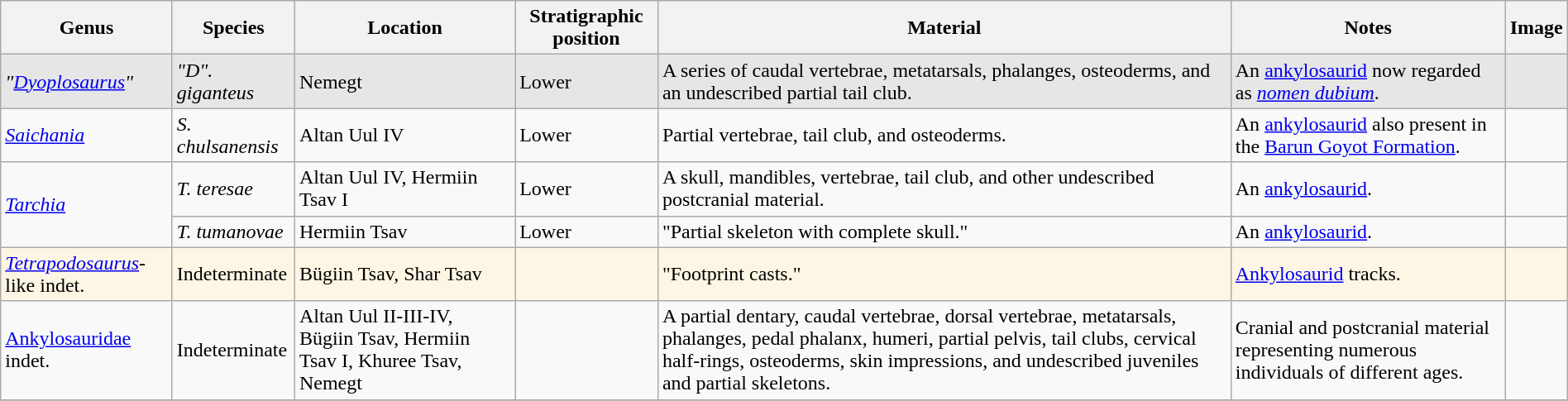<table class="wikitable" align="center" width="100%">
<tr>
<th>Genus</th>
<th>Species</th>
<th>Location</th>
<th>Stratigraphic position</th>
<th>Material</th>
<th>Notes</th>
<th>Image</th>
</tr>
<tr>
<td style="background:#E6E6E6;"><em>"<a href='#'>Dyoplosaurus</a>"</em></td>
<td style="background:#E6E6E6;"><em>"D". giganteus</em></td>
<td style="background:#E6E6E6;">Nemegt</td>
<td style="background:#E6E6E6;">Lower</td>
<td style="background:#E6E6E6;">A series of caudal vertebrae, metatarsals, phalanges, osteoderms, and an undescribed partial tail club.</td>
<td style="background:#E6E6E6;">An <a href='#'>ankylosaurid</a> now regarded as <em><a href='#'>nomen dubium</a></em>.</td>
<td style="background:#E6E6E6;"></td>
</tr>
<tr>
<td><em><a href='#'>Saichania</a></em></td>
<td><em>S. chulsanensis</em></td>
<td>Altan Uul IV</td>
<td>Lower</td>
<td>Partial vertebrae, tail club, and osteoderms.</td>
<td>An <a href='#'>ankylosaurid</a> also present in the <a href='#'>Barun Goyot Formation</a>.</td>
<td></td>
</tr>
<tr>
<td rowspan="2"><em><a href='#'>Tarchia</a></em></td>
<td><em>T. teresae</em></td>
<td>Altan Uul IV, Hermiin Tsav I</td>
<td>Lower</td>
<td>A skull, mandibles, vertebrae, tail club, and other undescribed postcranial material.</td>
<td>An <a href='#'>ankylosaurid</a>.</td>
<td></td>
</tr>
<tr>
<td><em>T. tumanovae</em></td>
<td>Hermiin Tsav</td>
<td>Lower</td>
<td>"Partial skeleton with complete skull."</td>
<td>An <a href='#'>ankylosaurid</a>.</td>
<td></td>
</tr>
<tr>
<td style="background:#fef6e4;"><em><a href='#'>Tetrapodosaurus</a></em>-like indet.</td>
<td style="background:#fef6e4;">Indeterminate</td>
<td style="background:#fef6e4;">Bügiin Tsav, Shar Tsav</td>
<td style="background:#fef6e4;"></td>
<td style="background:#fef6e4;">"Footprint casts."</td>
<td style="background:#fef6e4;"><a href='#'>Ankylosaurid</a> tracks.</td>
<td style="background:#fef6e4;"></td>
</tr>
<tr>
<td><a href='#'>Ankylosauridae</a> indet.</td>
<td>Indeterminate</td>
<td>Altan Uul II-III-IV, Bügiin Tsav, Hermiin Tsav I, Khuree Tsav, Nemegt</td>
<td></td>
<td>A partial dentary, caudal vertebrae, dorsal vertebrae, metatarsals, phalanges, pedal phalanx, humeri, partial pelvis, tail clubs, cervical half-rings, osteoderms, skin impressions, and undescribed juveniles and partial skeletons.</td>
<td>Cranial and postcranial material representing numerous individuals of different ages.</td>
<td></td>
</tr>
<tr>
</tr>
</table>
